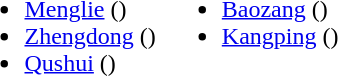<table>
<tr>
<td valign="top"><br><ul><li><a href='#'>Menglie</a> ()</li><li><a href='#'>Zhengdong</a> ()</li><li><a href='#'>Qushui</a> ()</li></ul></td>
<td valign="top"><br><ul><li><a href='#'>Baozang</a> ()</li><li><a href='#'>Kangping</a> ()</li></ul></td>
</tr>
</table>
